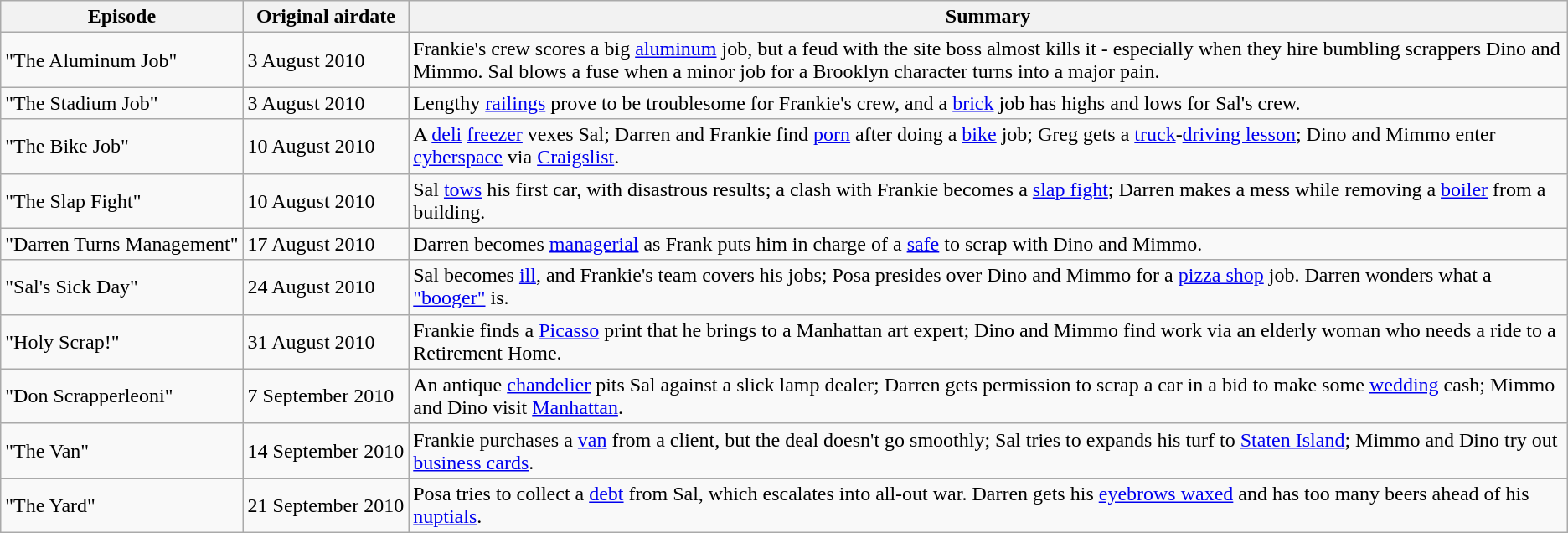<table class="wikitable sortable">
<tr>
<th>Episode</th>
<th>Original airdate</th>
<th>Summary</th>
</tr>
<tr>
<td>"The Aluminum Job"</td>
<td>3 August 2010</td>
<td>Frankie's crew scores a big <a href='#'>aluminum</a> job, but a feud with the site boss almost kills it - especially when they hire bumbling scrappers Dino and Mimmo. Sal blows a fuse when a minor job for a Brooklyn character turns into a major pain.</td>
</tr>
<tr>
<td>"The Stadium Job"</td>
<td>3 August 2010</td>
<td>Lengthy <a href='#'>railings</a> prove to be troublesome for Frankie's crew, and a <a href='#'>brick</a> job has highs and lows for Sal's crew.</td>
</tr>
<tr>
<td>"The Bike Job"</td>
<td>10 August 2010</td>
<td>A <a href='#'>deli</a> <a href='#'>freezer</a> vexes Sal; Darren and Frankie find <a href='#'>porn</a> after doing a <a href='#'>bike</a> job; Greg gets a <a href='#'>truck</a>-<a href='#'>driving lesson</a>; Dino and Mimmo enter <a href='#'>cyberspace</a> via <a href='#'>Craigslist</a>.</td>
</tr>
<tr>
<td>"The Slap Fight"</td>
<td>10 August 2010</td>
<td>Sal <a href='#'>tows</a> his first car, with disastrous results; a clash with Frankie becomes a <a href='#'>slap fight</a>; Darren makes a mess while removing a <a href='#'>boiler</a> from a building.</td>
</tr>
<tr>
<td style=white-space:nowrap>"Darren Turns Management"</td>
<td>17 August 2010</td>
<td>Darren becomes <a href='#'>managerial</a> as Frank puts him in charge of a <a href='#'>safe</a> to scrap with Dino and Mimmo.</td>
</tr>
<tr>
<td>"Sal's Sick Day"</td>
<td>24 August 2010</td>
<td>Sal becomes <a href='#'>ill</a>, and Frankie's team covers his jobs; Posa presides over Dino and Mimmo for a <a href='#'>pizza shop</a> job. Darren wonders what a <a href='#'>"booger"</a> is.</td>
</tr>
<tr>
<td>"Holy Scrap!"</td>
<td>31 August 2010</td>
<td>Frankie finds a <a href='#'>Picasso</a> print that he brings to a Manhattan art expert; Dino and Mimmo find work via an elderly woman who needs a ride to a Retirement Home.</td>
</tr>
<tr>
<td>"Don Scrapperleoni"</td>
<td>7 September 2010</td>
<td>An antique <a href='#'>chandelier</a> pits Sal against a slick lamp dealer; Darren gets permission to scrap a car in a bid to make some <a href='#'>wedding</a> cash; Mimmo and Dino visit <a href='#'>Manhattan</a>.</td>
</tr>
<tr>
<td>"The Van"</td>
<td>14 September 2010</td>
<td>Frankie purchases a <a href='#'>van</a> from a client, but the deal doesn't go smoothly; Sal tries to expands his turf to <a href='#'>Staten Island</a>; Mimmo and Dino try out <a href='#'>business cards</a>.</td>
</tr>
<tr>
<td>"The Yard"</td>
<td style=white-space:nowrap>21 September 2010</td>
<td>Posa tries to collect a <a href='#'>debt</a> from Sal, which escalates into all-out war. Darren gets his <a href='#'>eyebrows waxed</a> and has too many beers ahead of his <a href='#'>nuptials</a>.</td>
</tr>
</table>
